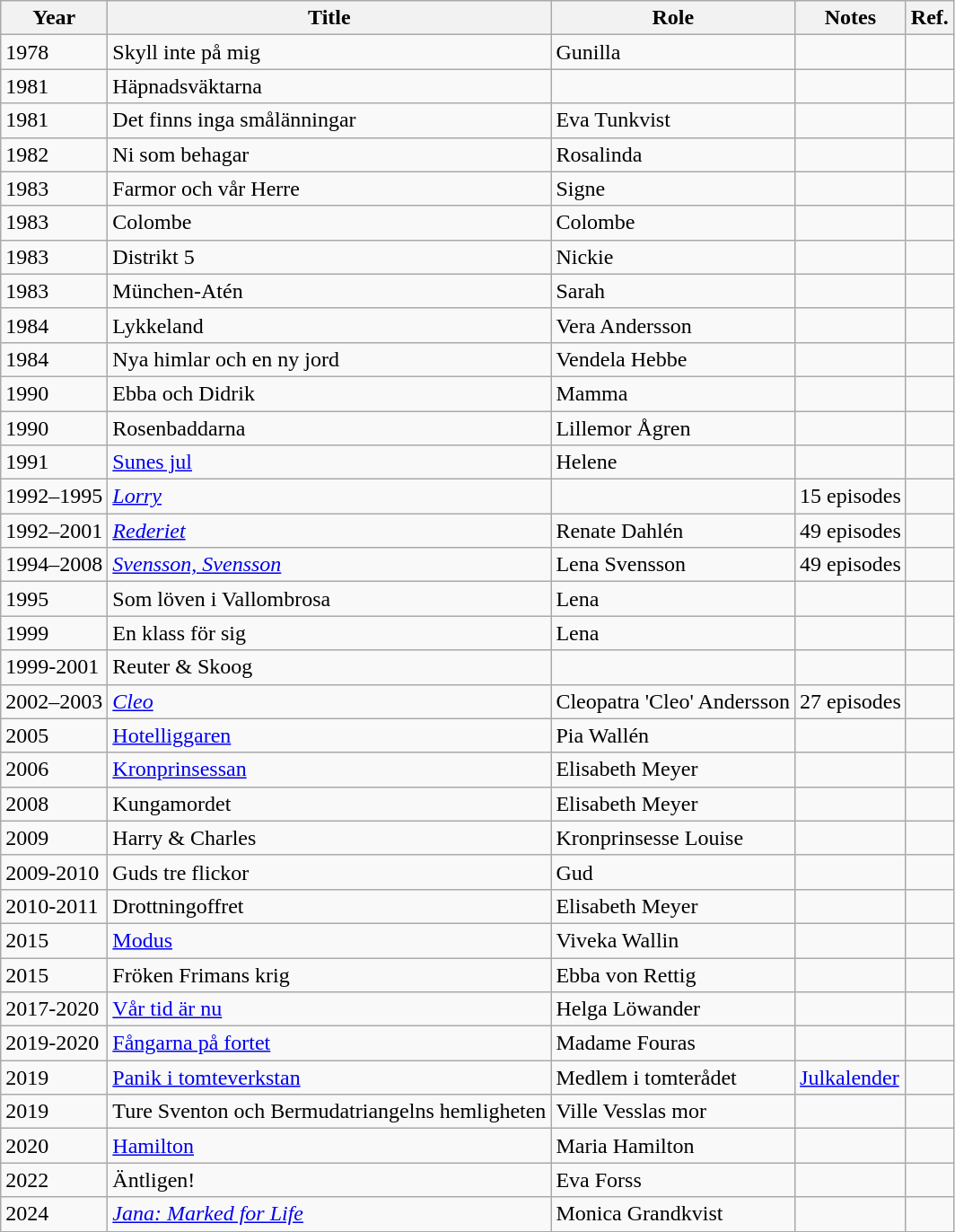<table class="wikitable">
<tr>
<th>Year</th>
<th>Title</th>
<th>Role</th>
<th>Notes</th>
<th>Ref.</th>
</tr>
<tr>
<td>1978</td>
<td>Skyll inte på mig</td>
<td>Gunilla</td>
<td></td>
<td></td>
</tr>
<tr>
<td>1981</td>
<td>Häpnadsväktarna</td>
<td></td>
<td></td>
<td></td>
</tr>
<tr>
<td>1981</td>
<td>Det finns inga smålänningar</td>
<td>Eva Tunkvist</td>
<td></td>
<td></td>
</tr>
<tr>
<td>1982</td>
<td>Ni som behagar</td>
<td>Rosalinda</td>
<td></td>
<td></td>
</tr>
<tr>
<td>1983</td>
<td>Farmor och vår Herre</td>
<td>Signe</td>
<td></td>
<td></td>
</tr>
<tr>
<td>1983</td>
<td>Colombe</td>
<td>Colombe</td>
<td></td>
<td></td>
</tr>
<tr>
<td>1983</td>
<td>Distrikt 5</td>
<td>Nickie</td>
<td></td>
<td></td>
</tr>
<tr>
<td>1983</td>
<td>München-Atén</td>
<td>Sarah</td>
<td></td>
<td></td>
</tr>
<tr>
<td>1984</td>
<td>Lykkeland</td>
<td>Vera Andersson</td>
<td></td>
<td></td>
</tr>
<tr>
<td>1984</td>
<td>Nya himlar och en ny jord</td>
<td>Vendela Hebbe</td>
<td></td>
<td></td>
</tr>
<tr>
<td>1990</td>
<td>Ebba och Didrik</td>
<td>Mamma</td>
<td></td>
<td></td>
</tr>
<tr>
<td>1990</td>
<td>Rosenbaddarna</td>
<td>Lillemor Ågren</td>
<td></td>
<td></td>
</tr>
<tr>
<td>1991</td>
<td><a href='#'>Sunes jul</a></td>
<td>Helene</td>
<td></td>
<td></td>
</tr>
<tr>
<td>1992–1995</td>
<td><em><a href='#'>Lorry</a></em></td>
<td></td>
<td>15 episodes</td>
<td></td>
</tr>
<tr>
<td>1992–2001</td>
<td><em><a href='#'>Rederiet</a></em></td>
<td>Renate Dahlén</td>
<td>49 episodes</td>
<td></td>
</tr>
<tr>
<td>1994–2008</td>
<td><em><a href='#'>Svensson, Svensson</a></em></td>
<td>Lena Svensson</td>
<td>49 episodes</td>
<td></td>
</tr>
<tr>
<td>1995</td>
<td>Som löven i Vallombrosa</td>
<td>Lena</td>
<td></td>
<td></td>
</tr>
<tr>
<td>1999</td>
<td>En klass för sig</td>
<td>Lena</td>
<td></td>
<td></td>
</tr>
<tr>
<td>1999-2001</td>
<td>Reuter & Skoog</td>
<td></td>
<td></td>
<td></td>
</tr>
<tr>
<td>2002–2003</td>
<td><em><a href='#'>Cleo</a></em></td>
<td>Cleopatra 'Cleo' Andersson</td>
<td>27 episodes</td>
<td></td>
</tr>
<tr>
<td>2005</td>
<td><a href='#'>Hotelliggaren</a></td>
<td>Pia Wallén</td>
<td></td>
<td></td>
</tr>
<tr>
<td>2006</td>
<td><a href='#'>Kronprinsessan</a></td>
<td>Elisabeth Meyer</td>
<td></td>
<td></td>
</tr>
<tr>
<td>2008</td>
<td>Kungamordet</td>
<td>Elisabeth Meyer</td>
<td></td>
<td></td>
</tr>
<tr>
<td>2009</td>
<td>Harry & Charles</td>
<td>Kronprinsesse Louise</td>
<td></td>
<td></td>
</tr>
<tr>
<td>2009-2010</td>
<td>Guds tre flickor</td>
<td>Gud</td>
<td></td>
<td></td>
</tr>
<tr>
<td>2010-2011</td>
<td>Drottningoffret</td>
<td>Elisabeth Meyer</td>
<td></td>
<td></td>
</tr>
<tr>
<td>2015</td>
<td><a href='#'>Modus</a></td>
<td>Viveka Wallin</td>
<td></td>
<td></td>
</tr>
<tr>
<td>2015</td>
<td>Fröken Frimans krig</td>
<td>Ebba von Rettig</td>
<td></td>
<td></td>
</tr>
<tr>
<td>2017-2020</td>
<td><a href='#'>Vår tid är nu</a></td>
<td>Helga Löwander</td>
<td></td>
<td></td>
</tr>
<tr>
<td>2019-2020</td>
<td><a href='#'>Fångarna på fortet</a></td>
<td>Madame Fouras</td>
<td></td>
<td></td>
</tr>
<tr>
<td>2019</td>
<td><a href='#'>Panik i tomteverkstan</a></td>
<td>Medlem i tomterådet</td>
<td><a href='#'>Julkalender</a></td>
<td></td>
</tr>
<tr>
<td>2019</td>
<td>Ture Sventon och Bermudatriangelns hemligheten</td>
<td>Ville Vesslas mor</td>
<td></td>
<td></td>
</tr>
<tr>
<td>2020</td>
<td><a href='#'>Hamilton</a></td>
<td>Maria Hamilton</td>
<td></td>
<td></td>
</tr>
<tr>
<td>2022</td>
<td>Äntligen!</td>
<td>Eva Forss</td>
<td></td>
<td></td>
</tr>
<tr>
<td>2024</td>
<td><em><a href='#'>Jana: Marked for Life</a></em></td>
<td>Monica Grandkvist</td>
<td></td>
<td></td>
</tr>
<tr>
</tr>
</table>
